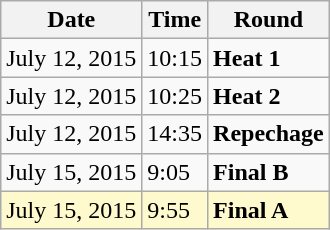<table class="wikitable">
<tr>
<th>Date</th>
<th>Time</th>
<th>Round</th>
</tr>
<tr>
<td>July 12, 2015</td>
<td>10:15</td>
<td><strong>Heat 1</strong></td>
</tr>
<tr>
<td>July 12, 2015</td>
<td>10:25</td>
<td><strong>Heat 2</strong></td>
</tr>
<tr>
<td>July 12, 2015</td>
<td>14:35</td>
<td><strong>Repechage</strong></td>
</tr>
<tr>
<td>July 15, 2015</td>
<td>9:05</td>
<td><strong>Final B</strong></td>
</tr>
<tr style=background:lemonchiffon>
<td>July 15, 2015</td>
<td>9:55</td>
<td><strong>Final A</strong></td>
</tr>
</table>
